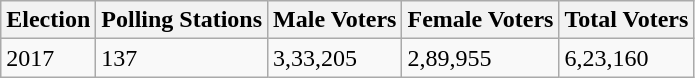<table class="wikitable">
<tr>
<th>Election</th>
<th>Polling Stations</th>
<th>Male Voters</th>
<th>Female Voters</th>
<th>Total Voters</th>
</tr>
<tr>
<td>2017</td>
<td>137</td>
<td>3,33,205</td>
<td>2,89,955</td>
<td>6,23,160</td>
</tr>
</table>
